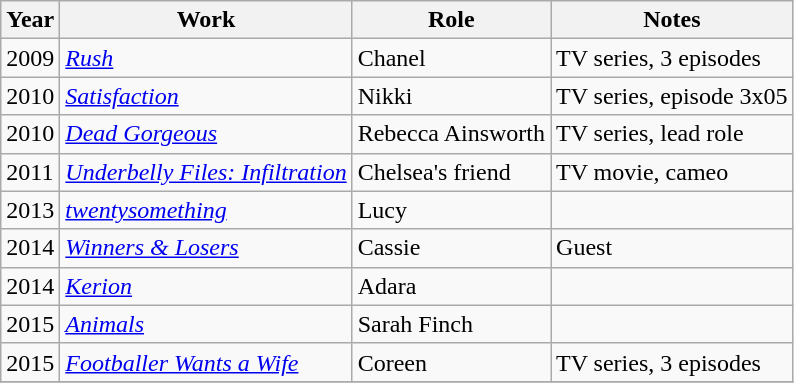<table class="wikitable sortable">
<tr>
<th>Year</th>
<th>Work</th>
<th class="unsortable">Role</th>
<th class="unsortable">Notes</th>
</tr>
<tr>
<td>2009</td>
<td><em><a href='#'>Rush</a></em></td>
<td>Chanel</td>
<td>TV series, 3 episodes</td>
</tr>
<tr>
<td>2010</td>
<td><em><a href='#'>Satisfaction</a></em></td>
<td>Nikki</td>
<td>TV series, episode 3x05</td>
</tr>
<tr>
<td>2010</td>
<td><em><a href='#'>Dead Gorgeous</a></em></td>
<td>Rebecca Ainsworth</td>
<td>TV series, lead role</td>
</tr>
<tr>
<td>2011</td>
<td><em><a href='#'>Underbelly Files: Infiltration</a></em></td>
<td>Chelsea's friend</td>
<td>TV movie, cameo</td>
</tr>
<tr>
<td>2013</td>
<td><em><a href='#'>twentysomething</a></em></td>
<td>Lucy</td>
<td></td>
</tr>
<tr>
<td>2014</td>
<td><em><a href='#'>Winners & Losers</a></em></td>
<td>Cassie</td>
<td>Guest</td>
</tr>
<tr>
<td>2014</td>
<td><em><a href='#'>Kerion</a></em></td>
<td>Adara</td>
<td></td>
</tr>
<tr>
<td>2015</td>
<td><em><a href='#'>Animals</a></em></td>
<td>Sarah Finch</td>
<td></td>
</tr>
<tr>
<td>2015</td>
<td><em><a href='#'>Footballer Wants a Wife</a></em></td>
<td>Coreen</td>
<td>TV series, 3 episodes</td>
</tr>
<tr>
</tr>
</table>
